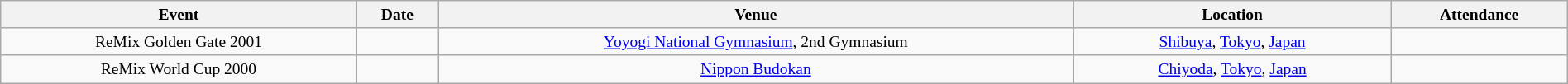<table class="wikitable sortable" border="1" style="font-size:small; text-align:center; width:100%">
<tr>
<th>Event</th>
<th>Date</th>
<th>Venue</th>
<th>Location</th>
<th>Attendance</th>
</tr>
<tr>
<td>ReMix Golden Gate 2001</td>
<td></td>
<td><a href='#'>Yoyogi National Gymnasium</a>, 2nd Gymnasium</td>
<td><a href='#'>Shibuya</a>, <a href='#'>Tokyo</a>, <a href='#'>Japan</a></td>
<td></td>
</tr>
<tr>
<td>ReMix World Cup 2000</td>
<td></td>
<td><a href='#'>Nippon Budokan</a></td>
<td><a href='#'>Chiyoda</a>, <a href='#'>Tokyo</a>, <a href='#'>Japan</a></td>
<td></td>
</tr>
</table>
